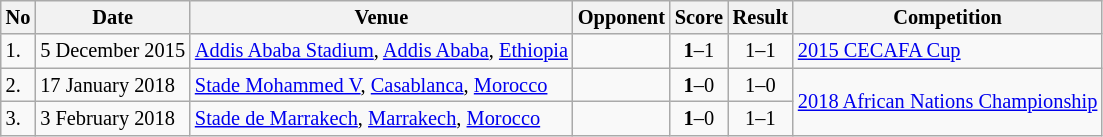<table class="wikitable" style="font-size:85%;">
<tr>
<th>No</th>
<th>Date</th>
<th>Venue</th>
<th>Opponent</th>
<th>Score</th>
<th>Result</th>
<th>Competition</th>
</tr>
<tr>
<td>1.</td>
<td>5 December 2015</td>
<td><a href='#'>Addis Ababa Stadium</a>, <a href='#'>Addis Ababa</a>, <a href='#'>Ethiopia</a></td>
<td></td>
<td align=center><strong>1</strong>–1</td>
<td align=center>1–1</td>
<td><a href='#'>2015 CECAFA Cup</a></td>
</tr>
<tr>
<td>2.</td>
<td>17 January 2018</td>
<td><a href='#'>Stade Mohammed V</a>, <a href='#'>Casablanca</a>, <a href='#'>Morocco</a></td>
<td></td>
<td align=center><strong>1</strong>–0</td>
<td align=center>1–0</td>
<td rowspan="2"><a href='#'>2018 African Nations Championship</a></td>
</tr>
<tr>
<td>3.</td>
<td>3 February 2018</td>
<td><a href='#'>Stade de Marrakech</a>, <a href='#'>Marrakech</a>, <a href='#'>Morocco</a></td>
<td></td>
<td align=center><strong>1</strong>–0</td>
<td align=center>1–1</td>
</tr>
</table>
